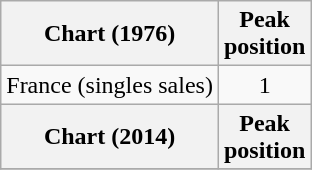<table class="wikitable plainrowheaders sortable" style="text-align:left;">
<tr>
<th scope="col">Chart (1976)</th>
<th scope="col">Peak<br>position</th>
</tr>
<tr>
<td>France (singles sales)</td>
<td align="center">1</td>
</tr>
<tr>
<th scope="col">Chart (2014)</th>
<th scope="col">Peak<br>position</th>
</tr>
<tr>
</tr>
</table>
